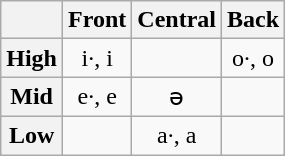<table class="wikitable" style="text-align: center;">
<tr>
<th></th>
<th>Front</th>
<th>Central</th>
<th>Back</th>
</tr>
<tr>
<th>High</th>
<td>i·, i</td>
<td></td>
<td>o·, o</td>
</tr>
<tr>
<th>Mid</th>
<td>e·, e</td>
<td>ə</td>
<td></td>
</tr>
<tr>
<th>Low</th>
<td></td>
<td>a·, a</td>
<td></td>
</tr>
</table>
